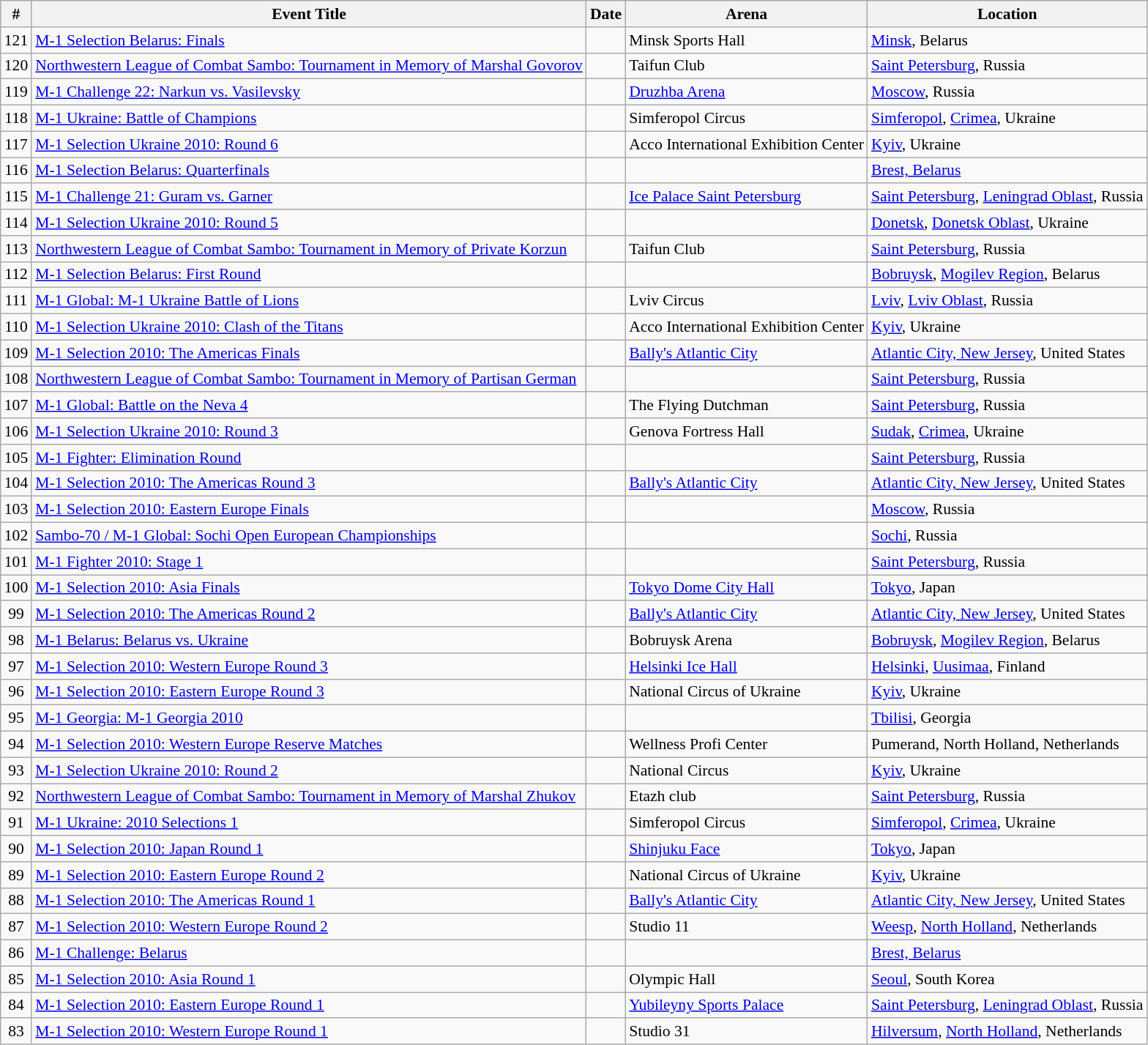<table class="sortable wikitable succession-box" style="font-size:90%;">
<tr>
<th scope="col">#</th>
<th scope="col">Event Title</th>
<th scope="col">Date</th>
<th scope="col">Arena</th>
<th scope="col">Location</th>
</tr>
<tr>
<td align=center>121</td>
<td><a href='#'>M-1 Selection Belarus: Finals</a></td>
<td></td>
<td>Minsk Sports Hall</td>
<td><a href='#'>Minsk</a>, Belarus</td>
</tr>
<tr>
<td align=center>120</td>
<td><a href='#'>Northwestern League of Combat Sambo: Tournament in Memory of Marshal Govorov</a></td>
<td></td>
<td>Taifun Club</td>
<td><a href='#'>Saint Petersburg</a>, Russia</td>
</tr>
<tr>
<td align=center>119</td>
<td><a href='#'>M-1 Challenge 22: Narkun vs. Vasilevsky</a></td>
<td></td>
<td><a href='#'>Druzhba Arena</a></td>
<td><a href='#'>Moscow</a>, Russia</td>
</tr>
<tr>
<td align=center>118</td>
<td><a href='#'>M-1 Ukraine: Battle of Champions</a></td>
<td></td>
<td>Simferopol Circus</td>
<td><a href='#'>Simferopol</a>, <a href='#'>Crimea</a>, Ukraine</td>
</tr>
<tr>
<td align=center>117</td>
<td><a href='#'>M-1 Selection Ukraine 2010: Round 6</a></td>
<td></td>
<td>Acco International Exhibition Center</td>
<td><a href='#'>Kyiv</a>, Ukraine</td>
</tr>
<tr>
<td align=center>116</td>
<td><a href='#'>M-1 Selection Belarus: Quarterfinals</a></td>
<td></td>
<td></td>
<td><a href='#'>Brest, Belarus</a></td>
</tr>
<tr>
<td align=center>115</td>
<td><a href='#'>M-1 Challenge 21: Guram vs. Garner</a></td>
<td></td>
<td><a href='#'>Ice Palace Saint Petersburg</a></td>
<td><a href='#'>Saint Petersburg</a>, <a href='#'>Leningrad Oblast</a>, Russia</td>
</tr>
<tr>
<td align=center>114</td>
<td><a href='#'>M-1 Selection Ukraine 2010: Round 5</a></td>
<td></td>
<td></td>
<td><a href='#'>Donetsk</a>, <a href='#'>Donetsk Oblast</a>, Ukraine</td>
</tr>
<tr>
<td align=center>113</td>
<td><a href='#'>Northwestern League of Combat Sambo: Tournament in Memory of Private Korzun</a></td>
<td></td>
<td>Taifun Club</td>
<td><a href='#'>Saint Petersburg</a>, Russia</td>
</tr>
<tr>
<td align=center>112</td>
<td><a href='#'>M-1 Selection Belarus: First Round</a></td>
<td></td>
<td></td>
<td><a href='#'>Bobruysk</a>, <a href='#'>Mogilev Region</a>, Belarus</td>
</tr>
<tr>
<td align=center>111</td>
<td><a href='#'>M-1 Global: M-1 Ukraine Battle of Lions</a></td>
<td></td>
<td>Lviv Circus</td>
<td><a href='#'>Lviv</a>, <a href='#'>Lviv Oblast</a>, Russia</td>
</tr>
<tr>
<td align=center>110</td>
<td><a href='#'>M-1 Selection Ukraine 2010: Clash of the Titans</a></td>
<td></td>
<td>Acco International Exhibition Center</td>
<td><a href='#'>Kyiv</a>, Ukraine</td>
</tr>
<tr>
<td align=center>109</td>
<td><a href='#'>M-1 Selection 2010: The Americas Finals</a></td>
<td></td>
<td><a href='#'>Bally's Atlantic City</a></td>
<td><a href='#'>Atlantic City, New Jersey</a>, United States</td>
</tr>
<tr>
<td align=center>108</td>
<td><a href='#'>Northwestern League of Combat Sambo: Tournament in Memory of Partisan German</a></td>
<td></td>
<td></td>
<td><a href='#'>Saint Petersburg</a>, Russia</td>
</tr>
<tr>
<td align=center>107</td>
<td><a href='#'>M-1 Global: Battle on the Neva 4</a></td>
<td></td>
<td>The Flying Dutchman</td>
<td><a href='#'>Saint Petersburg</a>, Russia</td>
</tr>
<tr>
<td align=center>106</td>
<td><a href='#'>M-1 Selection Ukraine 2010: Round 3</a></td>
<td></td>
<td>Genova Fortress Hall</td>
<td><a href='#'>Sudak</a>, <a href='#'>Crimea</a>, Ukraine</td>
</tr>
<tr>
<td align=center>105</td>
<td><a href='#'>M-1 Fighter: Elimination Round</a></td>
<td></td>
<td></td>
<td><a href='#'>Saint Petersburg</a>, Russia</td>
</tr>
<tr>
<td align=center>104</td>
<td><a href='#'>M-1 Selection 2010: The Americas Round 3</a></td>
<td></td>
<td><a href='#'>Bally's Atlantic City</a></td>
<td><a href='#'>Atlantic City, New Jersey</a>, United States</td>
</tr>
<tr>
<td align=center>103</td>
<td><a href='#'>M-1 Selection 2010: Eastern Europe Finals</a></td>
<td></td>
<td></td>
<td><a href='#'>Moscow</a>, Russia</td>
</tr>
<tr>
<td align=center>102</td>
<td><a href='#'>Sambo-70 / M-1 Global: Sochi Open European Championships</a></td>
<td></td>
<td></td>
<td><a href='#'>Sochi</a>, Russia</td>
</tr>
<tr>
<td align=center>101</td>
<td><a href='#'>M-1 Fighter 2010: Stage 1</a></td>
<td></td>
<td></td>
<td><a href='#'>Saint Petersburg</a>, Russia</td>
</tr>
<tr>
<td align=center>100</td>
<td><a href='#'>M-1 Selection 2010: Asia Finals</a></td>
<td></td>
<td><a href='#'>Tokyo Dome City Hall</a></td>
<td><a href='#'>Tokyo</a>, Japan</td>
</tr>
<tr>
<td align=center>99</td>
<td><a href='#'>M-1 Selection 2010: The Americas Round 2</a></td>
<td></td>
<td><a href='#'>Bally's Atlantic City</a></td>
<td><a href='#'>Atlantic City, New Jersey</a>, United States</td>
</tr>
<tr>
<td align=center>98</td>
<td><a href='#'>M-1 Belarus: Belarus vs. Ukraine</a></td>
<td></td>
<td>Bobruysk Arena</td>
<td><a href='#'>Bobruysk</a>, <a href='#'>Mogilev Region</a>, Belarus</td>
</tr>
<tr>
<td align=center>97</td>
<td><a href='#'>M-1 Selection 2010: Western Europe Round 3</a></td>
<td></td>
<td><a href='#'>Helsinki Ice Hall</a></td>
<td><a href='#'>Helsinki</a>, <a href='#'>Uusimaa</a>, Finland</td>
</tr>
<tr>
<td align=center>96</td>
<td><a href='#'>M-1 Selection 2010: Eastern Europe Round 3</a></td>
<td></td>
<td>National Circus of Ukraine</td>
<td><a href='#'>Kyiv</a>, Ukraine</td>
</tr>
<tr>
<td align=center>95</td>
<td><a href='#'>M-1 Georgia: M-1 Georgia 2010</a></td>
<td></td>
<td></td>
<td><a href='#'>Tbilisi</a>, Georgia</td>
</tr>
<tr>
<td align=center>94</td>
<td><a href='#'>M-1 Selection 2010: Western Europe Reserve Matches</a></td>
<td></td>
<td>Wellness Profi Center</td>
<td>Pumerand, North Holland, Netherlands</td>
</tr>
<tr>
<td align=center>93</td>
<td><a href='#'>M-1 Selection Ukraine 2010: Round 2</a></td>
<td></td>
<td>National Circus</td>
<td><a href='#'>Kyiv</a>, Ukraine</td>
</tr>
<tr>
<td align=center>92</td>
<td><a href='#'>Northwestern League of Combat Sambo: Tournament in Memory of Marshal Zhukov</a></td>
<td></td>
<td>Etazh club</td>
<td><a href='#'>Saint Petersburg</a>, Russia</td>
</tr>
<tr>
<td align=center>91</td>
<td><a href='#'>M-1 Ukraine: 2010 Selections 1</a></td>
<td></td>
<td>Simferopol Circus</td>
<td><a href='#'>Simferopol</a>, <a href='#'>Crimea</a>, Ukraine</td>
</tr>
<tr>
<td align=center>90</td>
<td><a href='#'>M-1 Selection 2010: Japan Round 1</a></td>
<td></td>
<td><a href='#'>Shinjuku Face</a></td>
<td><a href='#'>Tokyo</a>, Japan</td>
</tr>
<tr>
<td align=center>89</td>
<td><a href='#'>M-1 Selection 2010: Eastern Europe Round 2</a></td>
<td></td>
<td>National Circus of Ukraine</td>
<td><a href='#'>Kyiv</a>, Ukraine</td>
</tr>
<tr>
<td align=center>88</td>
<td><a href='#'>M-1 Selection 2010: The Americas Round 1</a></td>
<td></td>
<td><a href='#'>Bally's Atlantic City</a></td>
<td><a href='#'>Atlantic City, New Jersey</a>, United States</td>
</tr>
<tr>
<td align=center>87</td>
<td><a href='#'>M-1 Selection 2010: Western Europe Round 2</a></td>
<td></td>
<td>Studio 11</td>
<td><a href='#'>Weesp</a>, <a href='#'>North Holland</a>, Netherlands</td>
</tr>
<tr>
<td align=center>86</td>
<td><a href='#'>M-1 Challenge: Belarus</a></td>
<td></td>
<td></td>
<td><a href='#'>Brest, Belarus</a></td>
</tr>
<tr>
<td align=center>85</td>
<td><a href='#'>M-1 Selection 2010: Asia Round 1</a></td>
<td></td>
<td>Olympic Hall</td>
<td><a href='#'>Seoul</a>, South Korea</td>
</tr>
<tr>
<td align=center>84</td>
<td><a href='#'>M-1 Selection 2010: Eastern Europe Round 1</a></td>
<td></td>
<td><a href='#'>Yubileyny Sports Palace</a></td>
<td><a href='#'>Saint Petersburg</a>, <a href='#'>Leningrad Oblast</a>, Russia</td>
</tr>
<tr>
<td align=center>83</td>
<td><a href='#'>M-1 Selection 2010: Western Europe Round 1</a></td>
<td></td>
<td>Studio 31</td>
<td><a href='#'>Hilversum</a>, <a href='#'>North Holland</a>, Netherlands</td>
</tr>
</table>
